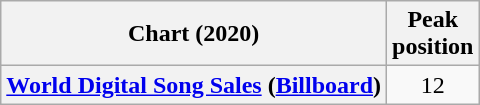<table class="wikitable plainrowheaders" style="text-align:center">
<tr>
<th scope="col">Chart (2020)</th>
<th scope="col">Peak<br>position</th>
</tr>
<tr>
<th scope="row"><a href='#'>World Digital Song Sales</a> (<a href='#'>Billboard</a>)</th>
<td>12</td>
</tr>
</table>
